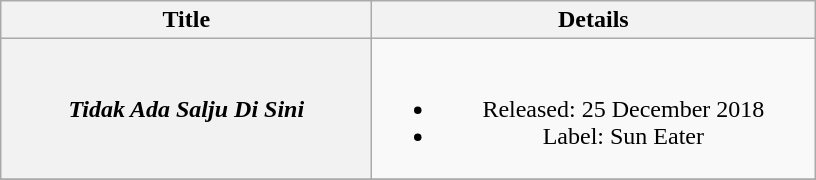<table class="wikitable plainrowheaders" style="text-align:center;">
<tr>
<th scope="col" style="width:15em;">Title</th>
<th scope="col" style="width:18em;">Details</th>
</tr>
<tr>
<th scope="row"><em>Tidak Ada Salju Di Sini</em><br></th>
<td><br><ul><li>Released: 25 December 2018</li><li>Label: Sun Eater</li></ul></td>
</tr>
<tr>
</tr>
</table>
